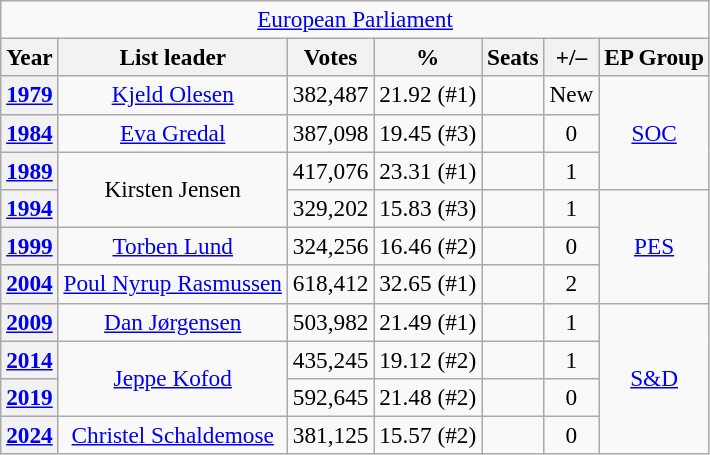<table class="wikitable" style="font-size:97%; text-align:center;">
<tr>
<td colspan="8" align="center"><a href='#'>European Parliament</a></td>
</tr>
<tr>
<th>Year</th>
<th>List leader</th>
<th>Votes</th>
<th>%</th>
<th>Seats</th>
<th>+/–</th>
<th>EP Group</th>
</tr>
<tr>
<th><a href='#'>1979</a></th>
<td><a href='#'>Kjeld Olesen</a></td>
<td>382,487</td>
<td>21.92 (#1)</td>
<td></td>
<td>New</td>
<td rowspan=3><a href='#'>SOC</a></td>
</tr>
<tr>
<th><a href='#'>1984</a></th>
<td><a href='#'>Eva Gredal</a></td>
<td>387,098</td>
<td>19.45 (#3)</td>
<td></td>
<td> 0</td>
</tr>
<tr>
<th><a href='#'>1989</a></th>
<td rowspan=2>Kirsten Jensen</td>
<td>417,076</td>
<td>23.31 (#1)</td>
<td></td>
<td> 1</td>
</tr>
<tr>
<th><a href='#'>1994</a></th>
<td>329,202</td>
<td>15.83 (#3)</td>
<td></td>
<td> 1</td>
<td rowspan=3><a href='#'>PES</a></td>
</tr>
<tr>
<th><a href='#'>1999</a></th>
<td><a href='#'>Torben Lund</a></td>
<td>324,256</td>
<td>16.46 (#2)</td>
<td></td>
<td> 0</td>
</tr>
<tr>
<th><a href='#'>2004</a></th>
<td><a href='#'>Poul Nyrup Rasmussen</a></td>
<td>618,412</td>
<td>32.65 (#1)</td>
<td></td>
<td> 2</td>
</tr>
<tr>
<th><a href='#'>2009</a></th>
<td><a href='#'>Dan Jørgensen</a></td>
<td>503,982</td>
<td>21.49 (#1)</td>
<td></td>
<td> 1</td>
<td rowspan=4><a href='#'>S&D</a></td>
</tr>
<tr>
<th><a href='#'>2014</a></th>
<td rowspan=2><a href='#'>Jeppe Kofod</a></td>
<td>435,245</td>
<td>19.12 (#2)</td>
<td></td>
<td> 1</td>
</tr>
<tr>
<th><a href='#'>2019</a></th>
<td>592,645</td>
<td>21.48 (#2)</td>
<td></td>
<td> 0</td>
</tr>
<tr>
<th><a href='#'>2024</a></th>
<td><a href='#'>Christel Schaldemose</a></td>
<td>381,125</td>
<td>15.57 (#2)</td>
<td></td>
<td> 0</td>
</tr>
</table>
